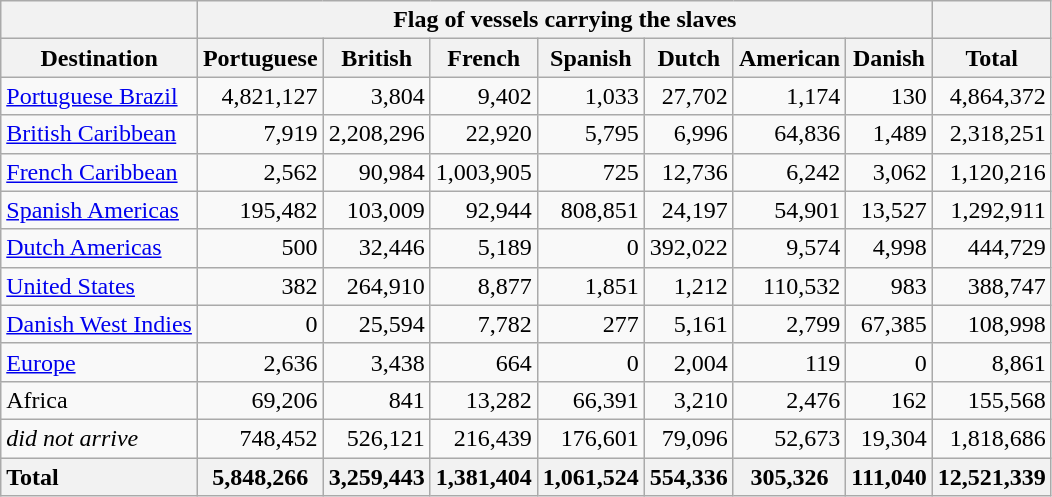<table class="wikitable sortable mw-datatable" style=text-align:right;>
<tr>
<th></th>
<th colspan=7>Flag of vessels carrying the slaves</th>
<th></th>
</tr>
<tr>
<th>Destination</th>
<th>Portuguese</th>
<th>British</th>
<th>French</th>
<th>Spanish</th>
<th>Dutch</th>
<th>American</th>
<th>Danish</th>
<th>Total</th>
</tr>
<tr>
<td scope=row style=text-align:left;><a href='#'>Portuguese Brazil</a></td>
<td>4,821,127</td>
<td>3,804</td>
<td>9,402</td>
<td>1,033</td>
<td>27,702</td>
<td>1,174</td>
<td>130</td>
<td>4,864,372</td>
</tr>
<tr>
<td scope=row style=text-align:left;><a href='#'>British Caribbean</a></td>
<td>7,919</td>
<td>2,208,296</td>
<td>22,920</td>
<td>5,795</td>
<td>6,996</td>
<td>64,836</td>
<td>1,489</td>
<td>2,318,251</td>
</tr>
<tr>
<td scope=row style=text-align:left;><a href='#'>French Caribbean</a></td>
<td>2,562</td>
<td>90,984</td>
<td>1,003,905</td>
<td>725</td>
<td>12,736</td>
<td>6,242</td>
<td>3,062</td>
<td>1,120,216</td>
</tr>
<tr>
<td scope=row style=text-align:left;><a href='#'>Spanish Americas</a></td>
<td>195,482</td>
<td>103,009</td>
<td>92,944</td>
<td>808,851</td>
<td>24,197</td>
<td>54,901</td>
<td>13,527</td>
<td>1,292,911</td>
</tr>
<tr>
<td scope=row style=text-align:left;><a href='#'>Dutch Americas</a></td>
<td>500</td>
<td>32,446</td>
<td>5,189</td>
<td>0</td>
<td>392,022</td>
<td>9,574</td>
<td>4,998</td>
<td>444,729</td>
</tr>
<tr>
<td scope=row style=text-align:left;><a href='#'>United States</a></td>
<td>382</td>
<td>264,910</td>
<td>8,877</td>
<td>1,851</td>
<td>1,212</td>
<td>110,532</td>
<td>983</td>
<td>388,747</td>
</tr>
<tr>
<td scope=row style=text-align:left;><a href='#'>Danish West Indies</a></td>
<td>0</td>
<td>25,594</td>
<td>7,782</td>
<td>277</td>
<td>5,161</td>
<td>2,799</td>
<td>67,385</td>
<td>108,998</td>
</tr>
<tr>
<td scope=row style=text-align:left;><a href='#'>Europe</a></td>
<td>2,636</td>
<td>3,438</td>
<td>664</td>
<td>0</td>
<td>2,004</td>
<td>119</td>
<td>0</td>
<td>8,861</td>
</tr>
<tr>
<td scope=row style=text-align:left;>Africa</td>
<td>69,206</td>
<td>841</td>
<td>13,282</td>
<td>66,391</td>
<td>3,210</td>
<td>2,476</td>
<td>162</td>
<td>155,568</td>
</tr>
<tr>
<td scope=row style=text-align:left;><em>did not arrive</em></td>
<td>748,452</td>
<td>526,121</td>
<td>216,439</td>
<td>176,601</td>
<td>79,096</td>
<td>52,673</td>
<td>19,304</td>
<td>1,818,686</td>
</tr>
<tr>
<th scope=row style=text-align:left;>Total</th>
<th>5,848,266</th>
<th>3,259,443</th>
<th>1,381,404</th>
<th>1,061,524</th>
<th>554,336</th>
<th>305,326</th>
<th>111,040</th>
<th>12,521,339</th>
</tr>
</table>
